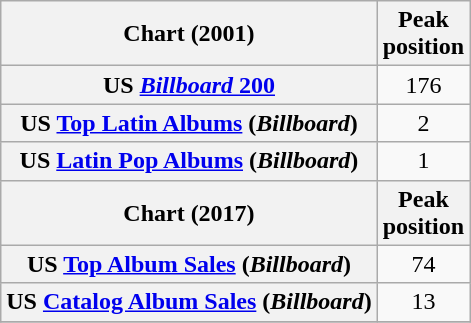<table class="wikitable sortable plainrowheaders">
<tr>
<th>Chart (2001)</th>
<th>Peak<br>position</th>
</tr>
<tr>
<th scope=row>US <a href='#'><em>Billboard</em> 200</a></th>
<td style="text-align:center;">176</td>
</tr>
<tr>
<th scope=row>US <a href='#'>Top Latin Albums</a> (<em>Billboard</em>)</th>
<td style="text-align:center;">2</td>
</tr>
<tr>
<th scope=row>US <a href='#'>Latin Pop Albums</a> (<em>Billboard</em>)</th>
<td style="text-align:center;">1</td>
</tr>
<tr>
<th>Chart (2017)</th>
<th>Peak<br>position</th>
</tr>
<tr>
<th scope=row>US <a href='#'>Top Album Sales</a> (<em>Billboard</em>)</th>
<td style="text-align:center;">74</td>
</tr>
<tr>
<th scope=row>US <a href='#'>Catalog Album Sales</a> (<em>Billboard</em>)</th>
<td style="text-align:center;">13</td>
</tr>
<tr>
</tr>
</table>
